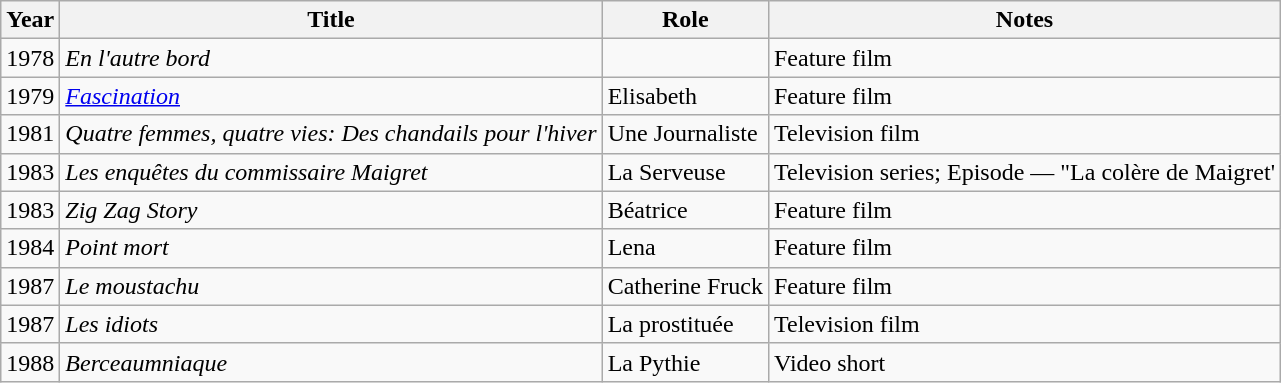<table class="wikitable">
<tr>
<th>Year</th>
<th>Title</th>
<th>Role</th>
<th>Notes</th>
</tr>
<tr>
<td>1978</td>
<td><em>En l'autre bord</em></td>
<td></td>
<td>Feature film</td>
</tr>
<tr>
<td>1979</td>
<td><em><a href='#'>Fascination</a></em></td>
<td>Elisabeth</td>
<td>Feature film</td>
</tr>
<tr>
<td>1981</td>
<td><em>Quatre femmes, quatre vies: Des chandails pour l'hiver</em></td>
<td>Une Journaliste</td>
<td>Television film</td>
</tr>
<tr>
<td>1983</td>
<td><em>Les enquêtes du commissaire Maigret</em></td>
<td>La Serveuse</td>
<td>Television series; Episode — "La colère de Maigret'</td>
</tr>
<tr>
<td>1983</td>
<td><em>Zig Zag Story</em></td>
<td>Béatrice</td>
<td>Feature film</td>
</tr>
<tr>
<td>1984</td>
<td><em>Point mort</em></td>
<td>Lena</td>
<td>Feature film</td>
</tr>
<tr>
<td>1987</td>
<td><em>Le moustachu</em></td>
<td>Catherine Fruck</td>
<td>Feature film</td>
</tr>
<tr>
<td>1987</td>
<td><em>Les idiots</em></td>
<td>La prostituée</td>
<td>Television film</td>
</tr>
<tr>
<td>1988</td>
<td><em>Berceaumniaque</em></td>
<td>La Pythie</td>
<td>Video short</td>
</tr>
</table>
